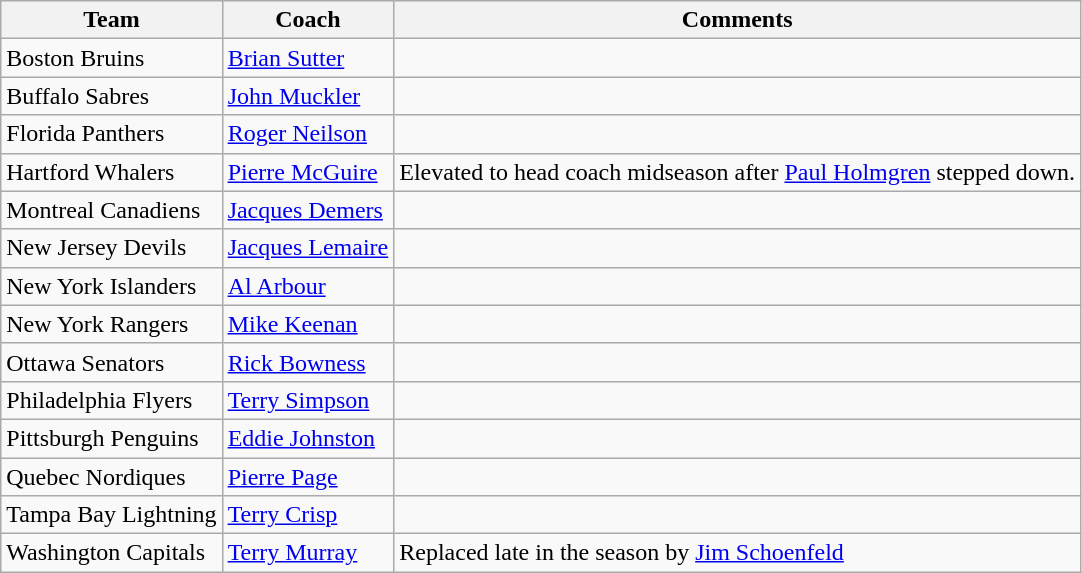<table class="wikitable">
<tr>
<th bgcolor="#DDDDFF">Team</th>
<th bgcolor="#DDDDFF">Coach</th>
<th bgcolor="#DDDDFF">Comments</th>
</tr>
<tr>
<td>Boston Bruins</td>
<td><a href='#'>Brian Sutter</a></td>
<td></td>
</tr>
<tr>
<td>Buffalo Sabres</td>
<td><a href='#'>John Muckler</a></td>
<td></td>
</tr>
<tr>
<td>Florida Panthers</td>
<td><a href='#'>Roger Neilson</a></td>
<td></td>
</tr>
<tr>
<td>Hartford Whalers</td>
<td><a href='#'>Pierre McGuire</a></td>
<td>Elevated to head coach midseason after <a href='#'>Paul Holmgren</a> stepped down.</td>
</tr>
<tr>
<td>Montreal Canadiens</td>
<td><a href='#'>Jacques Demers</a></td>
<td></td>
</tr>
<tr>
<td>New Jersey Devils</td>
<td><a href='#'>Jacques Lemaire</a></td>
<td></td>
</tr>
<tr>
<td>New York Islanders</td>
<td><a href='#'>Al Arbour</a></td>
<td></td>
</tr>
<tr>
<td>New York Rangers</td>
<td><a href='#'>Mike Keenan</a></td>
<td></td>
</tr>
<tr>
<td>Ottawa Senators</td>
<td><a href='#'>Rick Bowness</a></td>
<td></td>
</tr>
<tr>
<td>Philadelphia Flyers</td>
<td><a href='#'>Terry Simpson</a></td>
<td></td>
</tr>
<tr>
<td>Pittsburgh Penguins</td>
<td><a href='#'>Eddie Johnston</a></td>
<td></td>
</tr>
<tr>
<td>Quebec Nordiques</td>
<td><a href='#'>Pierre Page</a></td>
<td></td>
</tr>
<tr>
<td>Tampa Bay Lightning</td>
<td><a href='#'>Terry Crisp</a></td>
<td></td>
</tr>
<tr>
<td>Washington Capitals</td>
<td><a href='#'>Terry Murray</a></td>
<td>Replaced late in the season by <a href='#'>Jim Schoenfeld</a></td>
</tr>
</table>
